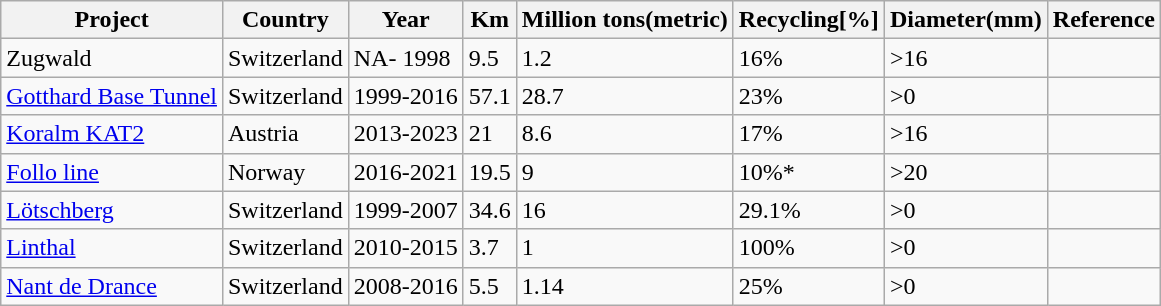<table class="wikitable">
<tr>
<th>Project</th>
<th>Country</th>
<th>Year</th>
<th>Km</th>
<th>Million tons(metric)</th>
<th>Recycling[%]</th>
<th>Diameter(mm)</th>
<th>Reference</th>
</tr>
<tr>
<td>Zugwald</td>
<td>Switzerland</td>
<td>NA- 1998</td>
<td>9.5</td>
<td>1.2</td>
<td>16%</td>
<td>>16</td>
<td></td>
</tr>
<tr>
<td><a href='#'>Gotthard Base Tunnel</a></td>
<td>Switzerland</td>
<td>1999-2016</td>
<td>57.1</td>
<td>28.7</td>
<td>23%</td>
<td>>0</td>
<td></td>
</tr>
<tr>
<td><a href='#'>Koralm KAT2</a></td>
<td>Austria</td>
<td>2013-2023</td>
<td>21</td>
<td>8.6</td>
<td>17%</td>
<td>>16</td>
<td></td>
</tr>
<tr>
<td><a href='#'>Follo line</a></td>
<td>Norway</td>
<td>2016-2021</td>
<td>19.5</td>
<td>9</td>
<td>10%*</td>
<td>>20</td>
<td></td>
</tr>
<tr>
<td><a href='#'>Lötschberg</a></td>
<td>Switzerland</td>
<td>1999-2007</td>
<td>34.6</td>
<td>16</td>
<td>29.1%</td>
<td>>0</td>
<td></td>
</tr>
<tr>
<td><a href='#'>Linthal</a></td>
<td>Switzerland</td>
<td>2010-2015</td>
<td>3.7</td>
<td>1</td>
<td>100%</td>
<td>>0</td>
<td></td>
</tr>
<tr>
<td><a href='#'>Nant de Drance</a></td>
<td>Switzerland</td>
<td>2008-2016</td>
<td>5.5</td>
<td>1.14</td>
<td>25%</td>
<td>>0</td>
</tr>
</table>
